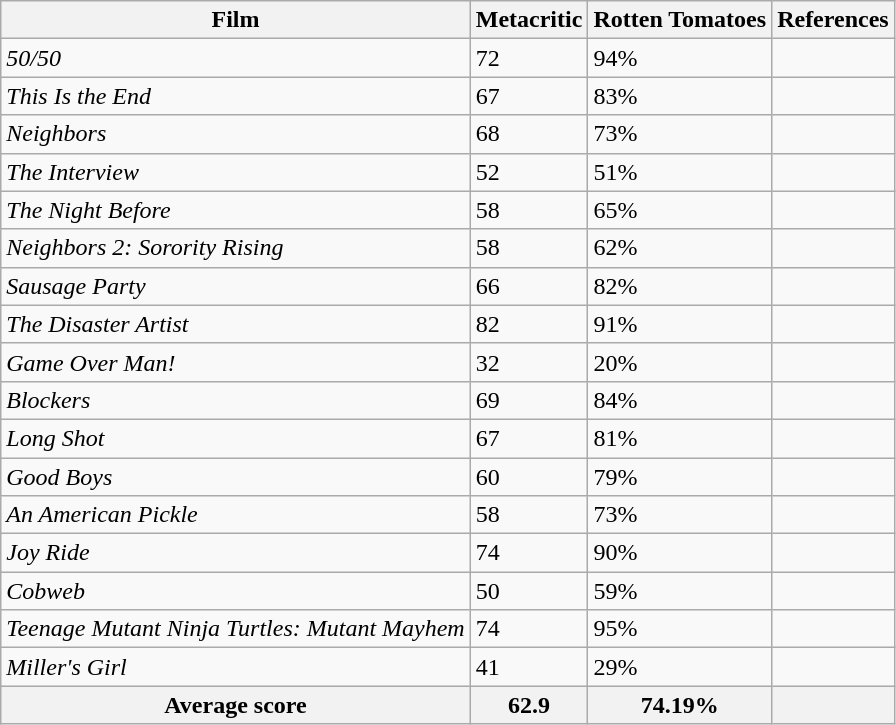<table class="wikitable sortable">
<tr>
<th scope="col">Film</th>
<th scope="col">Metacritic</th>
<th scope="col">Rotten Tomatoes</th>
<th scope="col">References</th>
</tr>
<tr>
<td><em>50/50</em></td>
<td>72</td>
<td>94%</td>
<td></td>
</tr>
<tr>
<td><em>This Is the End</em></td>
<td>67</td>
<td>83%</td>
<td></td>
</tr>
<tr>
<td><em>Neighbors</em></td>
<td>68</td>
<td>73%</td>
<td></td>
</tr>
<tr>
<td><em>The Interview</em></td>
<td>52</td>
<td>51%</td>
<td></td>
</tr>
<tr>
<td><em>The Night Before</em></td>
<td>58</td>
<td>65%</td>
<td></td>
</tr>
<tr>
<td><em>Neighbors 2: Sorority Rising</em></td>
<td>58</td>
<td>62%</td>
<td></td>
</tr>
<tr>
<td><em>Sausage Party</em></td>
<td>66</td>
<td>82%</td>
<td></td>
</tr>
<tr>
<td><em>The Disaster Artist</em></td>
<td>82</td>
<td>91%</td>
<td></td>
</tr>
<tr>
<td><em>Game Over Man!</em></td>
<td>32</td>
<td>20%</td>
<td></td>
</tr>
<tr>
<td><em>Blockers</em></td>
<td>69</td>
<td>84%</td>
<td></td>
</tr>
<tr>
<td><em>Long Shot</em></td>
<td>67</td>
<td>81%</td>
<td></td>
</tr>
<tr>
<td><em>Good Boys</em></td>
<td>60</td>
<td>79%</td>
<td></td>
</tr>
<tr>
<td><em>An American Pickle</em></td>
<td>58</td>
<td>73%</td>
<td></td>
</tr>
<tr>
<td><em>Joy Ride</em></td>
<td>74</td>
<td>90%</td>
<td></td>
</tr>
<tr>
<td><em>Cobweb</em></td>
<td>50</td>
<td>59%</td>
<td></td>
</tr>
<tr>
<td><em>Teenage Mutant Ninja Turtles: Mutant Mayhem</em></td>
<td>74</td>
<td>95%</td>
<td></td>
</tr>
<tr>
<td><em>Miller's Girl</em></td>
<td>41</td>
<td>29%</td>
<td></td>
</tr>
<tr>
<th>Average score</th>
<th>62.9</th>
<th>74.19%</th>
<th scope="row"></th>
</tr>
</table>
